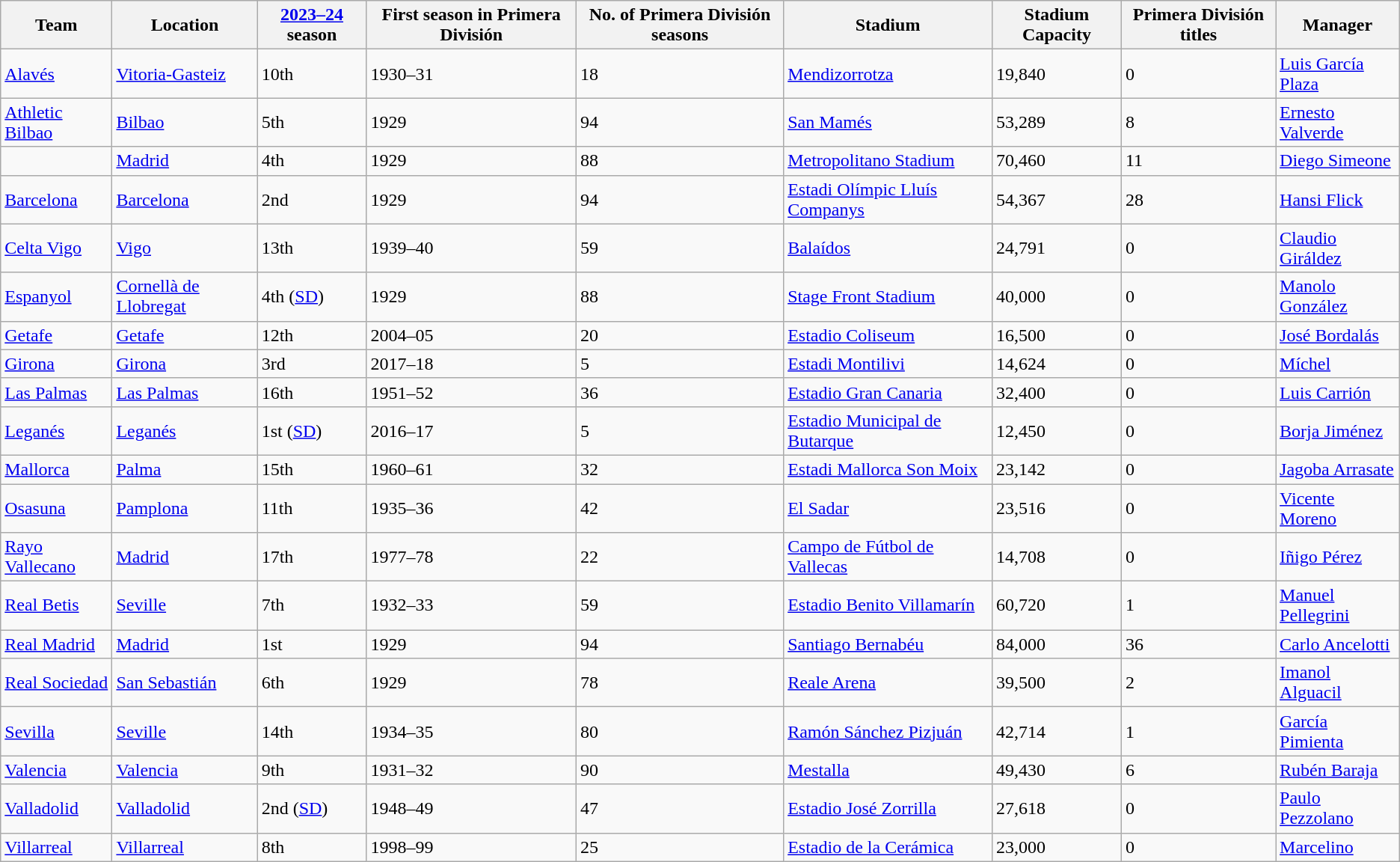<table class="wikitable sortable" style="text-align: left">
<tr>
<th>Team</th>
<th>Location</th>
<th><a href='#'>2023–24</a> season</th>
<th>First season in Primera División</th>
<th>No. of Primera División seasons</th>
<th>Stadium</th>
<th>Stadium Capacity</th>
<th>Primera División titles</th>
<th>Manager</th>
</tr>
<tr>
<td><a href='#'>Alavés</a></td>
<td><a href='#'>Vitoria-Gasteiz</a></td>
<td>10th</td>
<td>1930–31</td>
<td>18</td>
<td><a href='#'>Mendizorrotza</a></td>
<td>19,840</td>
<td>0</td>
<td><a href='#'>Luis García Plaza</a></td>
</tr>
<tr>
<td><a href='#'>Athletic Bilbao</a></td>
<td><a href='#'>Bilbao</a></td>
<td>5th</td>
<td>1929</td>
<td>94</td>
<td><a href='#'>San Mamés</a></td>
<td>53,289</td>
<td>8</td>
<td><a href='#'>Ernesto Valverde</a></td>
</tr>
<tr>
<td></td>
<td><a href='#'>Madrid</a></td>
<td>4th</td>
<td>1929</td>
<td>88</td>
<td><a href='#'>Metropolitano Stadium</a></td>
<td>70,460</td>
<td>11</td>
<td><a href='#'>Diego Simeone</a></td>
</tr>
<tr>
<td><a href='#'>Barcelona</a></td>
<td><a href='#'>Barcelona</a></td>
<td>2nd</td>
<td>1929</td>
<td>94</td>
<td><a href='#'>Estadi Olímpic Lluís Companys</a></td>
<td>54,367</td>
<td>28</td>
<td><a href='#'>Hansi Flick</a></td>
</tr>
<tr>
<td><a href='#'>Celta Vigo</a></td>
<td><a href='#'>Vigo</a></td>
<td>13th</td>
<td>1939–40</td>
<td>59</td>
<td><a href='#'>Balaídos</a></td>
<td>24,791</td>
<td>0</td>
<td><a href='#'>Claudio Giráldez</a></td>
</tr>
<tr>
<td><a href='#'>Espanyol</a></td>
<td><a href='#'>Cornellà de Llobregat</a></td>
<td>4th (<a href='#'>SD</a>)</td>
<td>1929</td>
<td>88</td>
<td><a href='#'>Stage Front Stadium</a></td>
<td>40,000</td>
<td>0</td>
<td><a href='#'>Manolo González</a></td>
</tr>
<tr>
<td><a href='#'>Getafe</a></td>
<td><a href='#'>Getafe</a></td>
<td>12th</td>
<td>2004–05</td>
<td>20</td>
<td><a href='#'>Estadio Coliseum</a></td>
<td>16,500</td>
<td>0</td>
<td><a href='#'>José Bordalás</a></td>
</tr>
<tr>
<td><a href='#'>Girona</a></td>
<td><a href='#'>Girona</a></td>
<td>3rd</td>
<td>2017–18</td>
<td>5</td>
<td><a href='#'>Estadi Montilivi</a></td>
<td>14,624</td>
<td>0</td>
<td><a href='#'>Míchel</a></td>
</tr>
<tr>
<td><a href='#'>Las Palmas</a></td>
<td><a href='#'>Las Palmas</a></td>
<td>16th</td>
<td>1951–52</td>
<td>36</td>
<td><a href='#'>Estadio Gran Canaria</a></td>
<td>32,400</td>
<td>0</td>
<td><a href='#'>Luis Carrión</a></td>
</tr>
<tr>
<td><a href='#'>Leganés</a></td>
<td><a href='#'>Leganés</a></td>
<td>1st (<a href='#'>SD</a>)</td>
<td>2016–17</td>
<td>5</td>
<td><a href='#'>Estadio Municipal de Butarque</a></td>
<td>12,450</td>
<td>0</td>
<td><a href='#'>Borja Jiménez</a></td>
</tr>
<tr>
<td><a href='#'>Mallorca</a></td>
<td><a href='#'>Palma</a></td>
<td>15th</td>
<td>1960–61</td>
<td>32</td>
<td><a href='#'>Estadi Mallorca Son Moix</a></td>
<td>23,142</td>
<td>0</td>
<td><a href='#'>Jagoba Arrasate</a></td>
</tr>
<tr>
<td><a href='#'>Osasuna</a></td>
<td><a href='#'>Pamplona</a></td>
<td>11th</td>
<td>1935–36</td>
<td>42</td>
<td><a href='#'>El Sadar</a></td>
<td>23,516</td>
<td>0</td>
<td><a href='#'>Vicente Moreno</a></td>
</tr>
<tr>
<td><a href='#'>Rayo Vallecano</a></td>
<td><a href='#'>Madrid</a></td>
<td>17th</td>
<td>1977–78</td>
<td>22</td>
<td><a href='#'>Campo de Fútbol de Vallecas</a></td>
<td>14,708</td>
<td>0</td>
<td><a href='#'>Iñigo Pérez</a></td>
</tr>
<tr>
<td><a href='#'>Real Betis</a></td>
<td><a href='#'>Seville</a></td>
<td>7th</td>
<td>1932–33</td>
<td>59</td>
<td><a href='#'>Estadio Benito Villamarín</a></td>
<td>60,720</td>
<td>1</td>
<td><a href='#'>Manuel Pellegrini</a></td>
</tr>
<tr>
<td><a href='#'>Real Madrid</a></td>
<td><a href='#'>Madrid</a></td>
<td>1st</td>
<td>1929</td>
<td>94</td>
<td><a href='#'>Santiago Bernabéu</a></td>
<td>84,000</td>
<td>36</td>
<td><a href='#'>Carlo Ancelotti</a></td>
</tr>
<tr>
<td><a href='#'>Real Sociedad</a></td>
<td><a href='#'>San Sebastián</a></td>
<td>6th</td>
<td>1929</td>
<td>78</td>
<td><a href='#'>Reale Arena</a></td>
<td>39,500</td>
<td>2</td>
<td><a href='#'>Imanol Alguacil</a></td>
</tr>
<tr>
<td><a href='#'>Sevilla</a></td>
<td><a href='#'>Seville</a></td>
<td>14th</td>
<td>1934–35</td>
<td>80</td>
<td><a href='#'>Ramón Sánchez Pizjuán</a></td>
<td>42,714</td>
<td>1</td>
<td><a href='#'>García Pimienta</a></td>
</tr>
<tr>
<td><a href='#'>Valencia</a></td>
<td><a href='#'>Valencia</a></td>
<td>9th</td>
<td>1931–32</td>
<td>90</td>
<td><a href='#'>Mestalla</a></td>
<td>49,430</td>
<td>6</td>
<td><a href='#'>Rubén Baraja</a></td>
</tr>
<tr>
<td><a href='#'>Valladolid</a></td>
<td><a href='#'>Valladolid</a></td>
<td>2nd (<a href='#'>SD</a>)</td>
<td>1948–49</td>
<td>47</td>
<td><a href='#'>Estadio José Zorrilla</a></td>
<td>27,618</td>
<td>0</td>
<td><a href='#'>Paulo Pezzolano</a></td>
</tr>
<tr>
<td><a href='#'>Villarreal</a></td>
<td><a href='#'>Villarreal</a></td>
<td>8th</td>
<td>1998–99</td>
<td>25</td>
<td><a href='#'>Estadio de la Cerámica</a></td>
<td>23,000</td>
<td>0</td>
<td><a href='#'>Marcelino</a></td>
</tr>
</table>
